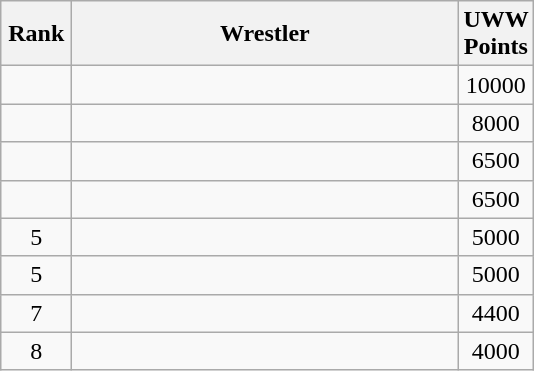<table class="wikitable" style="text-align: center;">
<tr>
<th width=40>Rank</th>
<th width=250>Wrestler</th>
<th width=40>UWW Points</th>
</tr>
<tr>
<td></td>
<td align="left"></td>
<td>10000</td>
</tr>
<tr>
<td></td>
<td align="left"></td>
<td>8000</td>
</tr>
<tr>
<td></td>
<td align="left"></td>
<td>6500</td>
</tr>
<tr>
<td></td>
<td align="left"></td>
<td>6500</td>
</tr>
<tr>
<td>5</td>
<td align="left"></td>
<td>5000</td>
</tr>
<tr>
<td>5</td>
<td align="left"></td>
<td>5000</td>
</tr>
<tr>
<td>7</td>
<td align="left"></td>
<td>4400</td>
</tr>
<tr>
<td>8</td>
<td align="left"></td>
<td>4000</td>
</tr>
</table>
